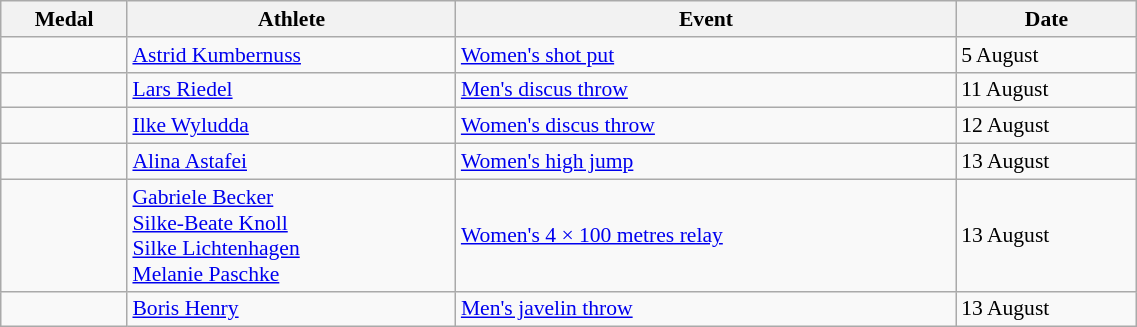<table class=wikitable style=font-size:90% width=60%>
<tr>
<th>Medal</th>
<th>Athlete</th>
<th>Event</th>
<th>Date</th>
</tr>
<tr>
<td></td>
<td align=left><a href='#'>Astrid Kumbernuss</a></td>
<td align=left><a href='#'>Women's shot put</a></td>
<td>5 August</td>
</tr>
<tr>
<td></td>
<td align=left><a href='#'>Lars Riedel</a></td>
<td align=left><a href='#'>Men's discus throw</a></td>
<td>11 August</td>
</tr>
<tr>
<td></td>
<td align=left><a href='#'>Ilke Wyludda</a></td>
<td align=left><a href='#'>Women's discus throw</a></td>
<td>12 August</td>
</tr>
<tr>
<td></td>
<td align=left><a href='#'>Alina Astafei</a></td>
<td align=left><a href='#'>Women's high jump</a></td>
<td>13 August</td>
</tr>
<tr>
<td></td>
<td align=left><a href='#'>Gabriele Becker</a><br><a href='#'>Silke-Beate Knoll</a><br><a href='#'>Silke Lichtenhagen</a><br><a href='#'>Melanie Paschke</a></td>
<td align=left><a href='#'>Women's 4 × 100 metres relay</a></td>
<td>13 August</td>
</tr>
<tr>
<td></td>
<td align=left><a href='#'>Boris Henry</a></td>
<td align=left><a href='#'>Men's javelin throw</a></td>
<td>13 August</td>
</tr>
</table>
